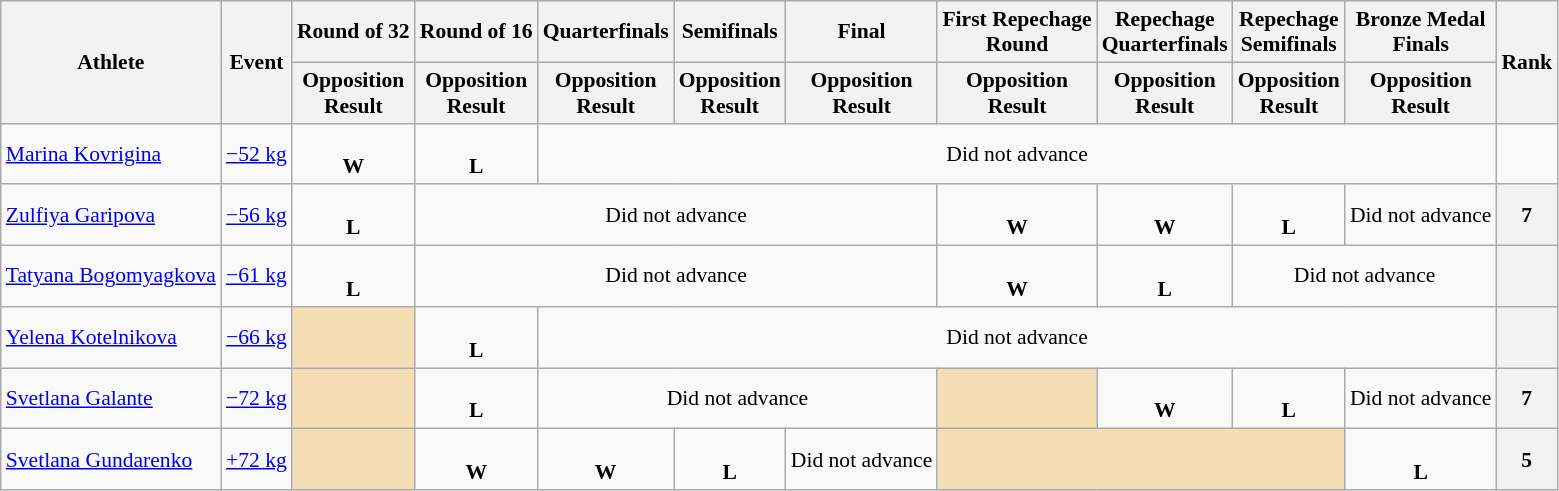<table class="wikitable" style="font-size:90%">
<tr>
<th rowspan="2">Athlete</th>
<th rowspan="2">Event</th>
<th>Round of 32</th>
<th>Round of 16</th>
<th>Quarterfinals</th>
<th>Semifinals</th>
<th>Final</th>
<th>First Repechage <br>Round</th>
<th>Repechage <br>Quarterfinals</th>
<th>Repechage<br>Semifinals</th>
<th>Bronze Medal <br>Finals</th>
<th rowspan="2">Rank</th>
</tr>
<tr>
<th>Opposition<br>Result</th>
<th>Opposition<br>Result</th>
<th>Opposition<br>Result</th>
<th>Opposition<br>Result</th>
<th>Opposition<br>Result</th>
<th>Opposition<br>Result</th>
<th>Opposition<br>Result</th>
<th>Opposition<br>Result</th>
<th>Opposition<br>Result</th>
</tr>
<tr>
<td><a href='#'>Marina Kovrigina</a></td>
<td><a href='#'>−52 kg</a></td>
<td align=center><br><strong>W</strong></td>
<td align=center><br><strong>L</strong></td>
<td colspan="7" align=center>Did not advance</td>
<td></td>
</tr>
<tr>
<td><a href='#'>Zulfiya Garipova</a></td>
<td><a href='#'>−56 kg</a></td>
<td align=center><br><strong>L</strong></td>
<td colspan="4" align=center>Did not advance</td>
<td align=center><br><strong>W</strong></td>
<td align=center><br><strong>W</strong></td>
<td align=center><br><strong>L</strong></td>
<td colspan="1" align=center>Did not advance</td>
<th align=center>7</th>
</tr>
<tr>
<td><a href='#'>Tatyana Bogomyagkova</a></td>
<td><a href='#'>−61 kg</a></td>
<td align=center><br><strong>L</strong></td>
<td colspan="4" align=center>Did not advance</td>
<td align=center><br><strong>W</strong></td>
<td align=center><br><strong>L</strong></td>
<td colspan="2" align=center>Did not advance</td>
<th></th>
</tr>
<tr>
<td><a href='#'>Yelena Kotelnikova</a></td>
<td><a href='#'>−66 kg</a></td>
<td bgcolor="wheat"></td>
<td align=center><br><strong>L</strong></td>
<td colspan="7" align=center>Did not advance</td>
<th></th>
</tr>
<tr>
<td><a href='#'>Svetlana Galante</a></td>
<td><a href='#'>−72 kg</a></td>
<td bgcolor="wheat"></td>
<td align=center><br><strong>L</strong></td>
<td colspan="3" align=center>Did not advance</td>
<td bgcolor="wheat"></td>
<td align=center><br><strong>W</strong></td>
<td align=center><br><strong>L</strong></td>
<td colspan="1" align=center>Did not advance</td>
<th align=center>7</th>
</tr>
<tr>
<td><a href='#'>Svetlana Gundarenko</a></td>
<td><a href='#'>+72 kg</a></td>
<td bgcolor="wheat"></td>
<td align=center><br><strong>W</strong></td>
<td align=center><br><strong>W</strong></td>
<td align=center><br><strong>L</strong></td>
<td colspan="1" align=center>Did not advance</td>
<td colspan="3" bgcolor="wheat"></td>
<td align=center><br><strong>L</strong></td>
<th align=center>5</th>
</tr>
</table>
